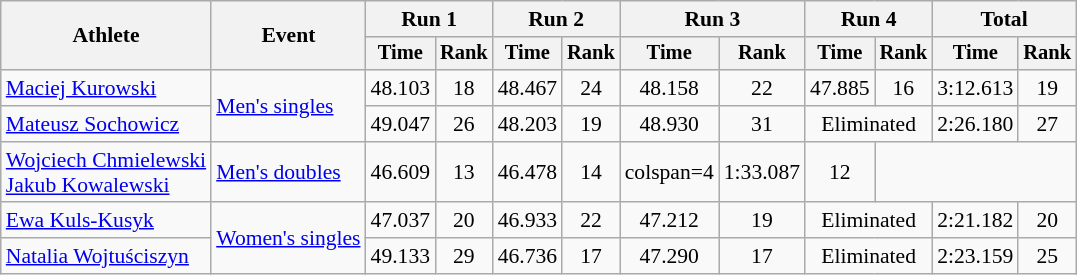<table class="wikitable" style="font-size:90%">
<tr>
<th rowspan="2">Athlete</th>
<th rowspan="2">Event</th>
<th colspan=2>Run 1</th>
<th colspan=2>Run 2</th>
<th colspan=2>Run 3</th>
<th colspan=2>Run 4</th>
<th colspan=2>Total</th>
</tr>
<tr style="font-size:95%">
<th>Time</th>
<th>Rank</th>
<th>Time</th>
<th>Rank</th>
<th>Time</th>
<th>Rank</th>
<th>Time</th>
<th>Rank</th>
<th>Time</th>
<th>Rank</th>
</tr>
<tr align=center>
<td align=left><a href='#'>Maciej Kurowski</a></td>
<td align=left rowspan=2><a href='#'>Men's singles</a></td>
<td>48.103</td>
<td>18</td>
<td>48.467</td>
<td>24</td>
<td>48.158</td>
<td>22</td>
<td>47.885</td>
<td>16</td>
<td>3:12.613</td>
<td>19</td>
</tr>
<tr align=center>
<td align=left><a href='#'>Mateusz Sochowicz</a></td>
<td>49.047</td>
<td>26</td>
<td>48.203</td>
<td>19</td>
<td>48.930</td>
<td>31</td>
<td colspan=2>Eliminated</td>
<td>2:26.180</td>
<td>27</td>
</tr>
<tr align=center>
<td align=left><a href='#'>Wojciech Chmielewski</a><br><a href='#'>Jakub Kowalewski</a></td>
<td align=left><a href='#'>Men's doubles</a></td>
<td>46.609</td>
<td>13</td>
<td>46.478</td>
<td>14</td>
<td>colspan=4 </td>
<td>1:33.087</td>
<td>12</td>
</tr>
<tr align=center>
<td align=left><a href='#'>Ewa Kuls-Kusyk</a></td>
<td align=left rowspan=2><a href='#'>Women's singles</a></td>
<td>47.037</td>
<td>20</td>
<td>46.933</td>
<td>22</td>
<td>47.212</td>
<td>19</td>
<td colspan=2>Eliminated</td>
<td>2:21.182</td>
<td>20</td>
</tr>
<tr align=center>
<td align=left><a href='#'>Natalia Wojtuściszyn</a></td>
<td>49.133</td>
<td>29</td>
<td>46.736</td>
<td>17</td>
<td>47.290</td>
<td>17</td>
<td colspan=2>Eliminated</td>
<td>2:23.159</td>
<td>25</td>
</tr>
</table>
